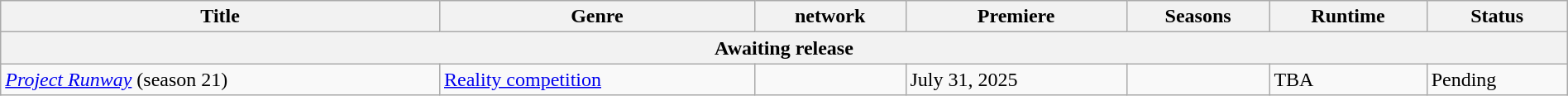<table class="wikitable sortable" style="width:100%;">
<tr>
<th>Title</th>
<th>Genre</th>
<th> network</th>
<th>Premiere</th>
<th>Seasons</th>
<th>Runtime</th>
<th>Status</th>
</tr>
<tr>
<th colspan="7">Awaiting release</th>
</tr>
<tr>
<td><em><a href='#'>Project Runway</a></em> (season 21)</td>
<td><a href='#'>Reality competition</a></td>
<td></td>
<td>July 31, 2025</td>
<td></td>
<td>TBA</td>
<td>Pending</td>
</tr>
</table>
